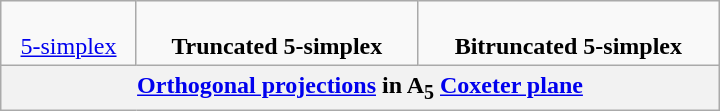<table class=wikitable align=right width=480 style="margin-left:1em;">
<tr align=center>
<td><br><a href='#'>5-simplex</a><br></td>
<td><br><strong>Truncated 5-simplex</strong><br></td>
<td><br><strong>Bitruncated 5-simplex</strong><br></td>
</tr>
<tr>
<th colspan=3><a href='#'>Orthogonal projections</a> in A<sub>5</sub> <a href='#'>Coxeter plane</a></th>
</tr>
</table>
